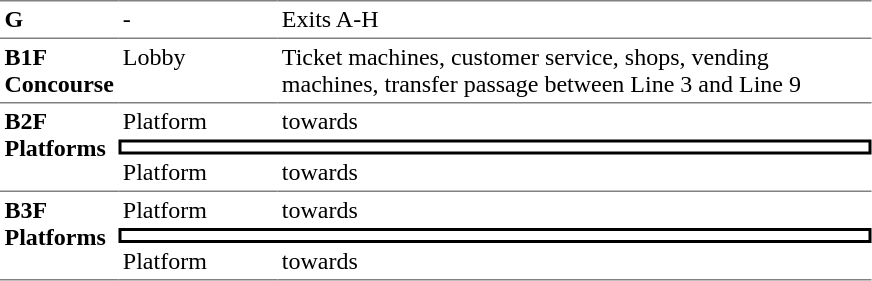<table table border=0 cellspacing=0 cellpadding=3>
<tr>
<td style="border-top:solid 1px gray;" width=50 valign=top><strong>G</strong></td>
<td style="border-top:solid 1px gray;" width=100 valign=top>-</td>
<td style="border-top:solid 1px gray;" width=390 valign=top>Exits A-H</td>
</tr>
<tr>
<td style="border-bottom:solid 1px gray; border-top:solid 1px gray;" valign=top width=50><strong>B1F<br>Concourse</strong></td>
<td style="border-bottom:solid 1px gray; border-top:solid 1px gray;" valign=top width=100>Lobby</td>
<td style="border-bottom:solid 1px gray; border-top:solid 1px gray;" valign=top width=390>Ticket machines, customer service, shops, vending machines, transfer passage between Line 3 and Line 9</td>
</tr>
<tr>
<td style="border-bottom:solid 1px gray;" rowspan=3 valign=top><strong>B2F<br> Platforms</strong></td>
<td>Platform</td>
<td>  towards  </td>
</tr>
<tr>
<td style="border-right:solid 2px black;border-left:solid 2px black;border-top:solid 2px black;border-bottom:solid 2px black;text-align:center;" colspan=2></td>
</tr>
<tr>
<td style="border-bottom:solid 1px gray;">Platform</td>
<td style="border-bottom:solid 1px gray;">  towards   </td>
</tr>
<tr>
<td style="border-bottom:solid 1px gray;" rowspan=4 valign=top><strong>B3F<br> Platforms</strong></td>
<td>Platform</td>
<td>  towards  </td>
</tr>
<tr>
<td style="border-right:solid 2px black;border-left:solid 2px black;border-top:solid 2px black;border-bottom:solid 2px black;text-align:center;" colspan=2></td>
</tr>
<tr>
<td style="border-bottom:solid 1px gray;">Platform</td>
<td style="border-bottom:solid 1px gray;">  towards   </td>
</tr>
</table>
